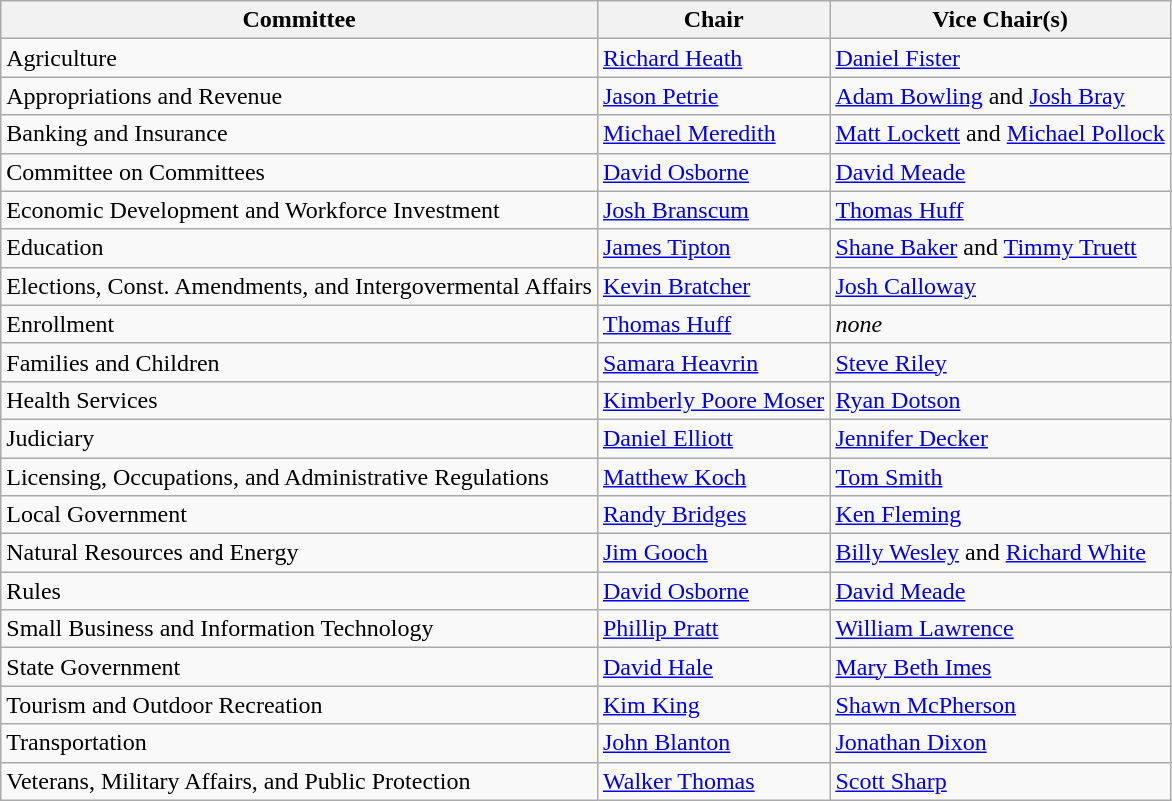<table class="wikitable">
<tr>
<th>Committee</th>
<th>Chair</th>
<th>Vice Chair(s)</th>
</tr>
<tr>
<td>Agriculture</td>
<td><a href='#'>Richard Heath</a></td>
<td><a href='#'>Daniel Fister</a></td>
</tr>
<tr>
<td>Appropriations and Revenue</td>
<td><a href='#'>Jason Petrie</a></td>
<td><a href='#'>Adam Bowling</a> and <a href='#'>Josh Bray</a></td>
</tr>
<tr>
<td>Banking and Insurance</td>
<td><a href='#'>Michael Meredith</a></td>
<td><a href='#'>Matt Lockett</a> and <a href='#'>Michael Pollock</a></td>
</tr>
<tr>
<td>Committee on Committees</td>
<td><a href='#'>David Osborne</a></td>
<td><a href='#'>David Meade</a></td>
</tr>
<tr>
<td>Economic Development and Workforce Investment</td>
<td><a href='#'>Josh Branscum</a></td>
<td><a href='#'>Thomas Huff</a></td>
</tr>
<tr>
<td>Education</td>
<td><a href='#'>James Tipton</a></td>
<td><a href='#'>Shane Baker</a> and <a href='#'>Timmy Truett</a></td>
</tr>
<tr>
<td>Elections, Const. Amendments, and Intergovermental Affairs</td>
<td><a href='#'>Kevin Bratcher</a></td>
<td><a href='#'>Josh Calloway</a></td>
</tr>
<tr>
<td>Enrollment</td>
<td><a href='#'>Thomas Huff</a></td>
<td><em>none</em></td>
</tr>
<tr>
<td>Families and Children</td>
<td><a href='#'>Samara Heavrin</a></td>
<td><a href='#'>Steve Riley</a></td>
</tr>
<tr>
<td>Health Services</td>
<td><a href='#'>Kimberly Poore Moser</a></td>
<td><a href='#'>Ryan Dotson</a></td>
</tr>
<tr>
<td>Judiciary</td>
<td><a href='#'>Daniel Elliott</a></td>
<td><a href='#'>Jennifer Decker</a></td>
</tr>
<tr>
<td>Licensing, Occupations, and Administrative Regulations</td>
<td><a href='#'>Matthew Koch</a></td>
<td><a href='#'>Tom Smith</a></td>
</tr>
<tr>
<td>Local Government</td>
<td><a href='#'>Randy Bridges</a></td>
<td><a href='#'>Ken Fleming</a></td>
</tr>
<tr>
<td>Natural Resources and Energy</td>
<td><a href='#'>Jim Gooch</a></td>
<td><a href='#'>Billy Wesley</a> and <a href='#'>Richard White</a></td>
</tr>
<tr>
<td>Rules</td>
<td><a href='#'>David Osborne</a></td>
<td><a href='#'>David Meade</a></td>
</tr>
<tr>
<td>Small Business and Information Technology</td>
<td><a href='#'>Phillip Pratt</a></td>
<td><a href='#'>William Lawrence</a></td>
</tr>
<tr>
<td>State Government</td>
<td><a href='#'>David Hale</a></td>
<td><a href='#'>Mary Beth Imes</a></td>
</tr>
<tr>
<td>Tourism and Outdoor Recreation</td>
<td><a href='#'>Kim King</a></td>
<td><a href='#'>Shawn McPherson</a></td>
</tr>
<tr>
<td>Transportation</td>
<td><a href='#'>John Blanton</a></td>
<td><a href='#'>Jonathan Dixon</a></td>
</tr>
<tr>
<td>Veterans, Military Affairs, and Public Protection</td>
<td><a href='#'>Walker Thomas</a></td>
<td><a href='#'>Scott Sharp</a></td>
</tr>
</table>
